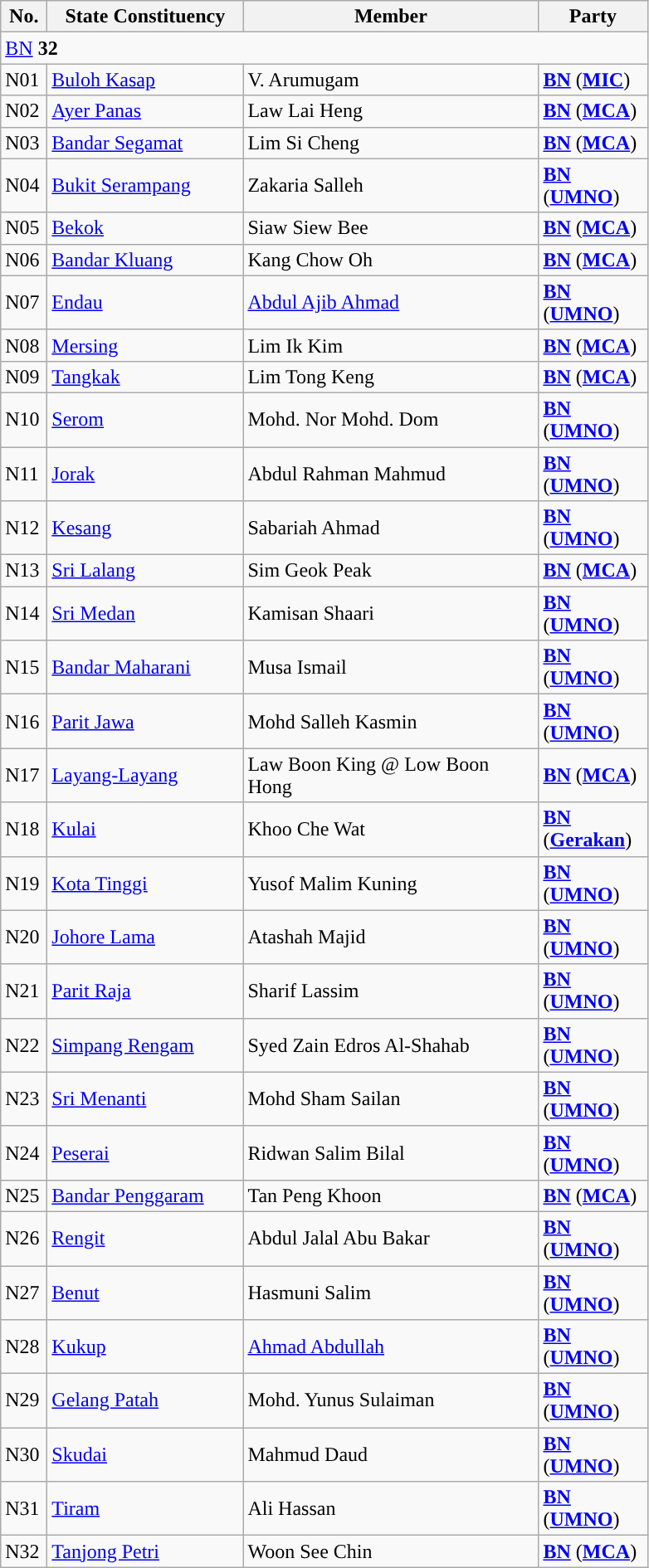<table class="wikitable sortable">
<tr>
<th style="width:30px;">No.</th>
<th style="width:150px;">State Constituency</th>
<th style="width:230px;">Member</th>
<th style="width:80px;">Party</th>
</tr>
<tr>
<td colspan="4"><a href='#'>BN</a> <strong>32</strong></td>
</tr>
<tr>
<td>N01</td>
<td><a href='#'>Buloh Kasap</a></td>
<td>V. Arumugam</td>
<td><strong><a href='#'>BN</a></strong> (<strong><a href='#'>MIC</a></strong>)</td>
</tr>
<tr>
<td>N02</td>
<td><a href='#'>Ayer Panas</a></td>
<td>Law Lai Heng</td>
<td><strong><a href='#'>BN</a></strong> (<strong><a href='#'>MCA</a></strong>)</td>
</tr>
<tr>
<td>N03</td>
<td><a href='#'>Bandar Segamat</a></td>
<td>Lim Si Cheng</td>
<td><strong><a href='#'>BN</a></strong> (<strong><a href='#'>MCA</a></strong>)</td>
</tr>
<tr>
<td>N04</td>
<td><a href='#'>Bukit Serampang</a></td>
<td>Zakaria Salleh</td>
<td><strong><a href='#'>BN</a></strong> (<strong><a href='#'>UMNO</a></strong>)</td>
</tr>
<tr>
<td>N05</td>
<td><a href='#'>Bekok</a></td>
<td>Siaw Siew Bee</td>
<td><strong><a href='#'>BN</a></strong> (<strong><a href='#'>MCA</a></strong>)</td>
</tr>
<tr>
<td>N06</td>
<td><a href='#'>Bandar Kluang</a></td>
<td>Kang Chow Oh</td>
<td><strong><a href='#'>BN</a></strong> (<strong><a href='#'>MCA</a></strong>)</td>
</tr>
<tr>
<td>N07</td>
<td><a href='#'>Endau</a></td>
<td><a href='#'>Abdul Ajib Ahmad</a></td>
<td><strong><a href='#'>BN</a></strong> (<strong><a href='#'>UMNO</a></strong>)</td>
</tr>
<tr>
<td>N08</td>
<td><a href='#'>Mersing</a></td>
<td>Lim Ik Kim</td>
<td><strong><a href='#'>BN</a></strong> (<strong><a href='#'>MCA</a></strong>)</td>
</tr>
<tr>
<td>N09</td>
<td><a href='#'>Tangkak</a></td>
<td>Lim Tong Keng</td>
<td><strong><a href='#'>BN</a></strong> (<strong><a href='#'>MCA</a></strong>)</td>
</tr>
<tr>
<td>N10</td>
<td><a href='#'>Serom</a></td>
<td>Mohd. Nor Mohd. Dom</td>
<td><strong><a href='#'>BN</a></strong> (<strong><a href='#'>UMNO</a></strong>)</td>
</tr>
<tr>
<td>N11</td>
<td><a href='#'>Jorak</a></td>
<td>Abdul Rahman Mahmud</td>
<td><strong><a href='#'>BN</a></strong> (<strong><a href='#'>UMNO</a></strong>)</td>
</tr>
<tr>
<td>N12</td>
<td><a href='#'>Kesang</a></td>
<td>Sabariah Ahmad</td>
<td><strong><a href='#'>BN</a></strong> (<strong><a href='#'>UMNO</a></strong>)</td>
</tr>
<tr>
<td>N13</td>
<td><a href='#'>Sri Lalang</a></td>
<td>Sim Geok Peak</td>
<td><strong><a href='#'>BN</a></strong> (<strong><a href='#'>MCA</a></strong>)</td>
</tr>
<tr>
<td>N14</td>
<td><a href='#'>Sri Medan</a></td>
<td>Kamisan Shaari</td>
<td><strong><a href='#'>BN</a></strong> (<strong><a href='#'>UMNO</a></strong>)</td>
</tr>
<tr>
<td>N15</td>
<td><a href='#'>Bandar Maharani</a></td>
<td>Musa Ismail</td>
<td><strong><a href='#'>BN</a></strong> (<strong><a href='#'>UMNO</a></strong>)</td>
</tr>
<tr>
<td>N16</td>
<td><a href='#'>Parit Jawa</a></td>
<td>Mohd Salleh Kasmin</td>
<td><strong><a href='#'>BN</a></strong> (<strong><a href='#'>UMNO</a></strong>)</td>
</tr>
<tr>
<td>N17</td>
<td><a href='#'>Layang-Layang</a></td>
<td>Law Boon King @ Low Boon Hong</td>
<td><strong><a href='#'>BN</a></strong> (<strong><a href='#'>MCA</a></strong>)</td>
</tr>
<tr>
<td>N18</td>
<td><a href='#'>Kulai</a></td>
<td>Khoo Che Wat</td>
<td><strong><a href='#'>BN</a></strong> (<strong><a href='#'>Gerakan</a></strong>)</td>
</tr>
<tr>
<td>N19</td>
<td><a href='#'>Kota Tinggi</a></td>
<td>Yusof Malim Kuning</td>
<td><strong><a href='#'>BN</a></strong> (<strong><a href='#'>UMNO</a></strong>)</td>
</tr>
<tr>
<td>N20</td>
<td><a href='#'>Johore Lama</a></td>
<td>Atashah Majid</td>
<td><strong><a href='#'>BN</a></strong> (<strong><a href='#'>UMNO</a></strong>)</td>
</tr>
<tr>
<td>N21</td>
<td><a href='#'>Parit Raja</a></td>
<td>Sharif Lassim</td>
<td><strong><a href='#'>BN</a></strong> (<strong><a href='#'>UMNO</a></strong>)</td>
</tr>
<tr>
<td>N22</td>
<td><a href='#'>Simpang Rengam</a></td>
<td>Syed Zain Edros Al-Shahab</td>
<td><strong><a href='#'>BN</a></strong> (<strong><a href='#'>UMNO</a></strong>)</td>
</tr>
<tr>
<td>N23</td>
<td><a href='#'>Sri Menanti</a></td>
<td>Mohd Sham Sailan</td>
<td><strong><a href='#'>BN</a></strong> (<strong><a href='#'>UMNO</a></strong>)</td>
</tr>
<tr>
<td>N24</td>
<td><a href='#'>Peserai</a></td>
<td>Ridwan Salim Bilal</td>
<td><strong><a href='#'>BN</a></strong> (<strong><a href='#'>UMNO</a></strong>)</td>
</tr>
<tr>
<td>N25</td>
<td><a href='#'>Bandar Penggaram</a></td>
<td>Tan Peng Khoon</td>
<td><strong><a href='#'>BN</a></strong> (<strong><a href='#'>MCA</a></strong>)</td>
</tr>
<tr>
<td>N26</td>
<td><a href='#'>Rengit</a></td>
<td>Abdul Jalal Abu Bakar</td>
<td><strong><a href='#'>BN</a></strong> (<strong><a href='#'>UMNO</a></strong>)</td>
</tr>
<tr>
<td>N27</td>
<td><a href='#'>Benut</a></td>
<td>Hasmuni Salim</td>
<td><strong><a href='#'>BN</a></strong> (<strong><a href='#'>UMNO</a></strong>)</td>
</tr>
<tr>
<td>N28</td>
<td><a href='#'>Kukup</a></td>
<td><a href='#'>Ahmad Abdullah</a></td>
<td><strong><a href='#'>BN</a></strong> (<strong><a href='#'>UMNO</a></strong>)</td>
</tr>
<tr>
<td>N29</td>
<td><a href='#'>Gelang Patah</a></td>
<td>Mohd. Yunus Sulaiman</td>
<td><strong><a href='#'>BN</a></strong> (<strong><a href='#'>UMNO</a></strong>)</td>
</tr>
<tr>
<td>N30</td>
<td><a href='#'>Skudai</a></td>
<td>Mahmud Daud</td>
<td><strong><a href='#'>BN</a></strong> (<strong><a href='#'>UMNO</a></strong>)</td>
</tr>
<tr>
<td>N31</td>
<td><a href='#'>Tiram</a></td>
<td>Ali Hassan</td>
<td><strong><a href='#'>BN</a></strong> (<strong><a href='#'>UMNO</a></strong>)</td>
</tr>
<tr>
<td>N32</td>
<td><a href='#'>Tanjong Petri</a></td>
<td>Woon See Chin</td>
<td><strong><a href='#'>BN</a></strong> (<strong><a href='#'>MCA</a></strong>)</td>
</tr>
</table>
